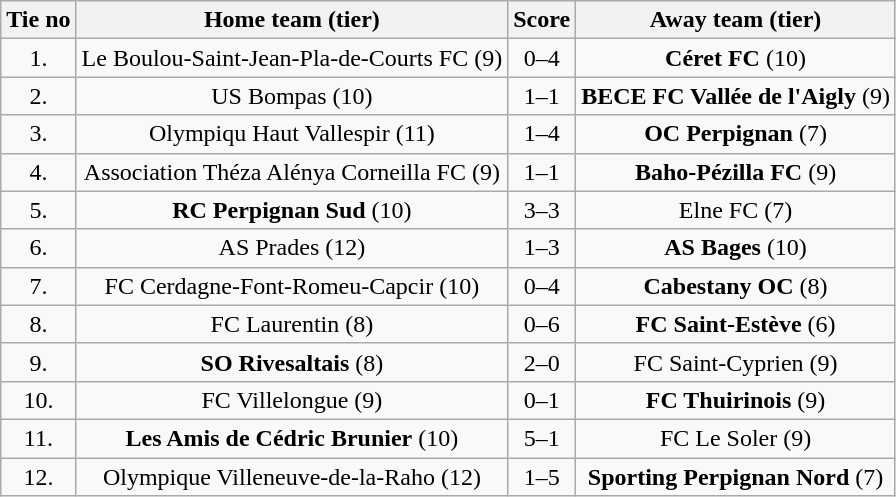<table class="wikitable" style="text-align: center">
<tr>
<th>Tie no</th>
<th>Home team (tier)</th>
<th>Score</th>
<th>Away team (tier)</th>
</tr>
<tr>
<td>1.</td>
<td>Le Boulou-Saint-Jean-Pla-de-Courts FC (9)</td>
<td>0–4</td>
<td><strong>Céret FC</strong> (10)</td>
</tr>
<tr>
<td>2.</td>
<td>US Bompas (10)</td>
<td>1–1 </td>
<td><strong>BECE FC Vallée de l'Aigly</strong> (9)</td>
</tr>
<tr>
<td>3.</td>
<td>Olympiqu Haut Vallespir (11)</td>
<td>1–4</td>
<td><strong>OC Perpignan</strong> (7)</td>
</tr>
<tr>
<td>4.</td>
<td>Association Théza Alénya Corneilla FC (9)</td>
<td>1–1 </td>
<td><strong>Baho-Pézilla FC</strong> (9)</td>
</tr>
<tr>
<td>5.</td>
<td><strong>RC Perpignan Sud</strong> (10)</td>
<td>3–3 </td>
<td>Elne FC (7)</td>
</tr>
<tr>
<td>6.</td>
<td>AS Prades (12)</td>
<td>1–3</td>
<td><strong>AS Bages</strong> (10)</td>
</tr>
<tr>
<td>7.</td>
<td>FC Cerdagne-Font-Romeu-Capcir (10)</td>
<td>0–4</td>
<td><strong>Cabestany OC</strong> (8)</td>
</tr>
<tr>
<td>8.</td>
<td>FC Laurentin (8)</td>
<td>0–6</td>
<td><strong>FC Saint-Estève</strong> (6)</td>
</tr>
<tr>
<td>9.</td>
<td><strong>SO Rivesaltais</strong> (8)</td>
<td>2–0</td>
<td>FC Saint-Cyprien (9)</td>
</tr>
<tr>
<td>10.</td>
<td>FC Villelongue (9)</td>
<td>0–1</td>
<td><strong>FC Thuirinois</strong> (9)</td>
</tr>
<tr>
<td>11.</td>
<td><strong>Les Amis de Cédric Brunier</strong> (10)</td>
<td>5–1</td>
<td>FC Le Soler (9)</td>
</tr>
<tr>
<td>12.</td>
<td>Olympique Villeneuve-de-la-Raho (12)</td>
<td>1–5</td>
<td><strong>Sporting Perpignan Nord</strong> (7)</td>
</tr>
</table>
